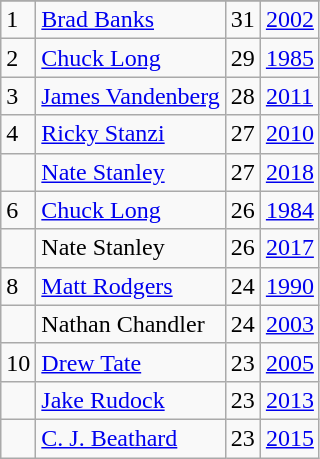<table class="wikitable">
<tr>
</tr>
<tr>
<td>1</td>
<td><a href='#'>Brad Banks</a></td>
<td><abbr>31</abbr></td>
<td><a href='#'>2002</a></td>
</tr>
<tr>
<td>2</td>
<td><a href='#'>Chuck Long</a></td>
<td><abbr>29</abbr></td>
<td><a href='#'>1985</a></td>
</tr>
<tr>
<td>3</td>
<td><a href='#'>James Vandenberg</a></td>
<td><abbr>28</abbr></td>
<td><a href='#'>2011</a></td>
</tr>
<tr>
<td>4</td>
<td><a href='#'>Ricky Stanzi</a></td>
<td><abbr>27</abbr></td>
<td><a href='#'>2010</a></td>
</tr>
<tr>
<td></td>
<td><a href='#'>Nate Stanley</a></td>
<td><abbr>27</abbr></td>
<td><a href='#'>2018</a></td>
</tr>
<tr>
<td>6</td>
<td><a href='#'>Chuck Long</a></td>
<td><abbr>26</abbr></td>
<td><a href='#'>1984</a></td>
</tr>
<tr>
<td></td>
<td>Nate Stanley</td>
<td><abbr>26</abbr></td>
<td><a href='#'>2017</a></td>
</tr>
<tr>
<td>8</td>
<td><a href='#'>Matt Rodgers</a></td>
<td><abbr>24</abbr></td>
<td><a href='#'>1990</a></td>
</tr>
<tr>
<td></td>
<td>Nathan Chandler</td>
<td><abbr>24</abbr></td>
<td><a href='#'>2003</a></td>
</tr>
<tr>
<td>10</td>
<td><a href='#'>Drew Tate</a></td>
<td><abbr>23</abbr></td>
<td><a href='#'>2005</a></td>
</tr>
<tr>
<td></td>
<td><a href='#'>Jake Rudock</a></td>
<td><abbr>23</abbr></td>
<td><a href='#'>2013</a></td>
</tr>
<tr>
<td></td>
<td><a href='#'>C. J. Beathard</a></td>
<td><abbr>23</abbr></td>
<td><a href='#'>2015</a></td>
</tr>
</table>
